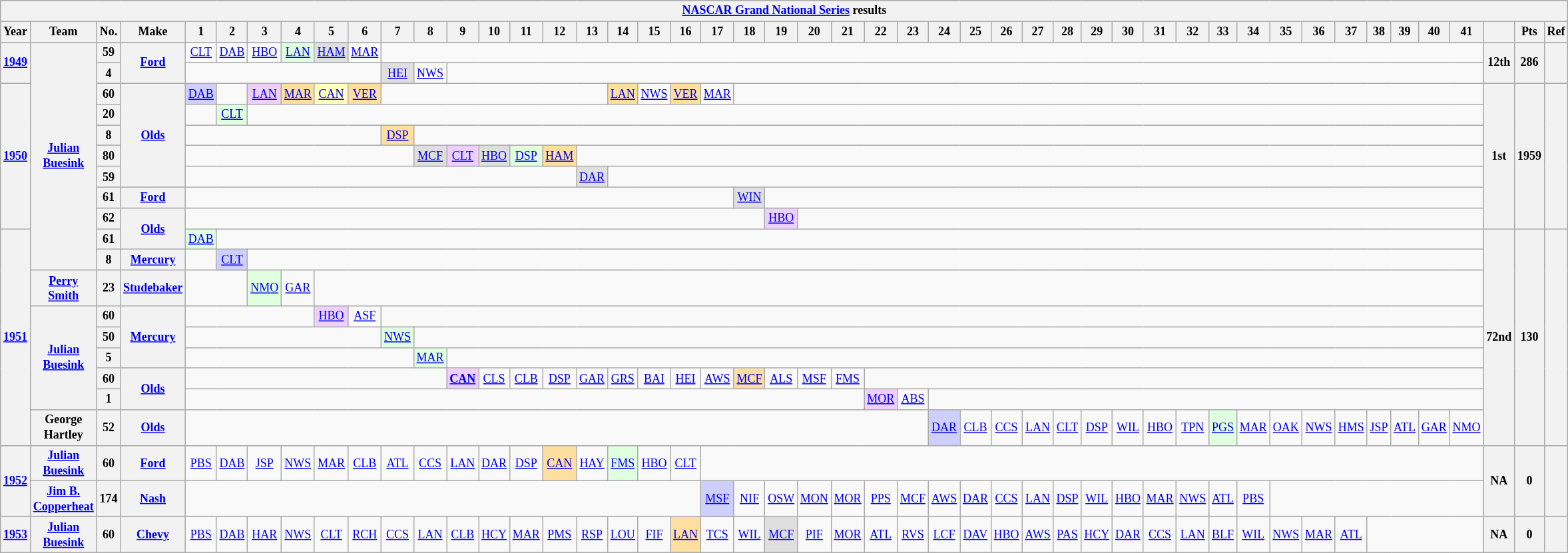<table class="wikitable" style="text-align:center; font-size:75%">
<tr>
<th colspan="68"><a href='#'>NASCAR Grand National Series</a> results</th>
</tr>
<tr>
<th>Year</th>
<th>Team</th>
<th>No.</th>
<th>Make</th>
<th>1</th>
<th>2</th>
<th>3</th>
<th>4</th>
<th>5</th>
<th>6</th>
<th>7</th>
<th>8</th>
<th>9</th>
<th>10</th>
<th>11</th>
<th>12</th>
<th>13</th>
<th>14</th>
<th>15</th>
<th>16</th>
<th>17</th>
<th>18</th>
<th>19</th>
<th>20</th>
<th>21</th>
<th>22</th>
<th>23</th>
<th>24</th>
<th>25</th>
<th>26</th>
<th>27</th>
<th>28</th>
<th>29</th>
<th>30</th>
<th>31</th>
<th>32</th>
<th>33</th>
<th>34</th>
<th>35</th>
<th>36</th>
<th>37</th>
<th>38</th>
<th>39</th>
<th>40</th>
<th>41</th>
<th></th>
<th>Pts</th>
<th>Ref</th>
</tr>
<tr>
<th rowspan=2><a href='#'>1949</a></th>
<th rowspan=11><a href='#'>Julian Buesink</a></th>
<th>59</th>
<th rowspan=2><a href='#'>Ford</a></th>
<td><a href='#'>CLT</a></td>
<td><a href='#'>DAB</a></td>
<td><a href='#'>HBO</a></td>
<td style="background:#DFFFDF;"><a href='#'>LAN</a><br></td>
<td style="background:#DFDFDF;"><a href='#'>HAM</a><br></td>
<td><a href='#'>MAR</a></td>
<td colspan=35></td>
<th rowspan=2>12th</th>
<th rowspan=2>286</th>
<th rowspan=2></th>
</tr>
<tr>
<th>4</th>
<td colspan=6></td>
<td style="background:#DFDFDF;"><a href='#'>HEI</a><br></td>
<td><a href='#'>NWS</a></td>
<td colspan=33></td>
</tr>
<tr>
<th rowspan=7><a href='#'>1950</a></th>
<th>60</th>
<th rowspan=5><a href='#'>Olds</a></th>
<td style="background:#CFCFFF;"><a href='#'>DAB</a><br></td>
<td></td>
<td style="background:#EFCFFF;"><a href='#'>LAN</a><br></td>
<td style="background:#FFDF9F;"><a href='#'>MAR</a><br></td>
<td style="background:#FFFFBF;"><a href='#'>CAN</a><br></td>
<td style="background:#FFDF9F;"><a href='#'>VER</a><br></td>
<td colspan=7></td>
<td style="background:#FFDF9F;"><a href='#'>LAN</a><br></td>
<td><a href='#'>NWS</a></td>
<td style="background:#FFDF9F;"><a href='#'>VER</a><br></td>
<td><a href='#'>MAR</a></td>
<td colspan=24></td>
<th rowspan=7>1st</th>
<th rowspan=7>1959</th>
<th rowspan=7></th>
</tr>
<tr>
<th>20</th>
<td></td>
<td style="background:#DFFFDF;"><a href='#'>CLT</a><br></td>
<td colspan=39></td>
</tr>
<tr>
<th>8</th>
<td colspan=6></td>
<td style="background:#FFDF9F;"><a href='#'>DSP</a><br></td>
<td colspan=34></td>
</tr>
<tr>
<th>80</th>
<td colspan=7></td>
<td style="background:#DFDFDF;"><a href='#'>MCF</a><br></td>
<td style="background:#EFCFFF;"><a href='#'>CLT</a><br></td>
<td style="background:#DFDFDF;"><a href='#'>HBO</a><br></td>
<td style="background:#DFFFDF;"><a href='#'>DSP</a><br></td>
<td style="background:#FFDF9F;"><a href='#'>HAM</a><br></td>
<td colspan=29></td>
</tr>
<tr>
<th>59</th>
<td colspan=12></td>
<td style="background:#DFDFDF;"><a href='#'>DAR</a><br></td>
<td colspan=28></td>
</tr>
<tr>
<th>61</th>
<th><a href='#'>Ford</a></th>
<td colspan=17></td>
<td style="background:#DFDFDF;"><a href='#'>WIN</a><br></td>
<td colspan=23></td>
</tr>
<tr>
<th>62</th>
<th rowspan=2><a href='#'>Olds</a></th>
<td colspan=18></td>
<td style="background:#EFCFFF;"><a href='#'>HBO</a><br></td>
<td colspan=22></td>
</tr>
<tr>
<th rowspan=9><a href='#'>1951</a></th>
<th>61</th>
<td style="background:#DFFFDF;"><a href='#'>DAB</a><br></td>
<td colspan=40></td>
<th rowspan=9>72nd</th>
<th rowspan=9>130</th>
<th rowspan=9></th>
</tr>
<tr>
<th>8</th>
<th><a href='#'>Mercury</a></th>
<td></td>
<td style="background:#CFCFFF;"><a href='#'>CLT</a><br></td>
<td colspan=39></td>
</tr>
<tr>
<th><a href='#'>Perry Smith</a></th>
<th>23</th>
<th><a href='#'>Studebaker</a></th>
<td colspan=2></td>
<td style="background:#DFFFDF;"><a href='#'>NMO</a><br></td>
<td><a href='#'>GAR</a></td>
<td colspan=37></td>
</tr>
<tr>
<th rowspan=5><a href='#'>Julian Buesink</a></th>
<th>60</th>
<th rowspan=3><a href='#'>Mercury</a></th>
<td colspan=4></td>
<td style="background:#EFCFFF;"><a href='#'>HBO</a><br></td>
<td><a href='#'>ASF</a></td>
<td colspan=35></td>
</tr>
<tr>
<th>50</th>
<td colspan=6></td>
<td style="background:#DFFFDF;"><a href='#'>NWS</a><br></td>
<td colspan=34></td>
</tr>
<tr>
<th>5</th>
<td colspan=7></td>
<td style="background:#DFFFDF;"><a href='#'>MAR</a><br></td>
<td colspan=33></td>
</tr>
<tr>
<th>60</th>
<th rowspan=2><a href='#'>Olds</a></th>
<td colspan=8></td>
<td style="background:#EFCFFF;"><strong><a href='#'>CAN</a></strong><br></td>
<td><a href='#'>CLS</a></td>
<td><a href='#'>CLB</a></td>
<td><a href='#'>DSP</a></td>
<td><a href='#'>GAR</a></td>
<td><a href='#'>GRS</a></td>
<td><a href='#'>BAI</a></td>
<td><a href='#'>HEI</a></td>
<td><a href='#'>AWS</a></td>
<td style="background:#FFDF9F;"><a href='#'>MCF</a><br></td>
<td><a href='#'>ALS</a></td>
<td><a href='#'>MSF</a></td>
<td><a href='#'>FMS</a></td>
<td colspan=20></td>
</tr>
<tr>
<th>1</th>
<td colspan=21></td>
<td style="background:#EFCFFF;"><a href='#'>MOR</a><br></td>
<td><a href='#'>ABS</a></td>
<td colspan=18></td>
</tr>
<tr>
<th>George Hartley</th>
<th>52</th>
<th><a href='#'>Olds</a></th>
<td colspan=23></td>
<td style="background:#CFCFFF;"><a href='#'>DAR</a><br></td>
<td><a href='#'>CLB</a></td>
<td><a href='#'>CCS</a></td>
<td><a href='#'>LAN</a></td>
<td><a href='#'>CLT</a></td>
<td><a href='#'>DSP</a></td>
<td><a href='#'>WIL</a></td>
<td><a href='#'>HBO</a></td>
<td><a href='#'>TPN</a></td>
<td style="background:#DFFFDF;"><a href='#'>PGS</a><br></td>
<td><a href='#'>MAR</a></td>
<td><a href='#'>OAK</a></td>
<td><a href='#'>NWS</a></td>
<td><a href='#'>HMS</a></td>
<td><a href='#'>JSP</a></td>
<td><a href='#'>ATL</a></td>
<td><a href='#'>GAR</a></td>
<td><a href='#'>NMO</a></td>
</tr>
<tr>
<th rowspan=2><a href='#'>1952</a></th>
<th><a href='#'>Julian Buesink</a></th>
<th>60</th>
<th><a href='#'>Ford</a></th>
<td><a href='#'>PBS</a></td>
<td><a href='#'>DAB</a></td>
<td><a href='#'>JSP</a></td>
<td><a href='#'>NWS</a></td>
<td><a href='#'>MAR</a></td>
<td><a href='#'>CLB</a></td>
<td><a href='#'>ATL</a></td>
<td><a href='#'>CCS</a></td>
<td><a href='#'>LAN</a></td>
<td><a href='#'>DAR</a></td>
<td><a href='#'>DSP</a></td>
<td style="background:#FFDF9F;"><a href='#'>CAN</a><br></td>
<td><a href='#'>HAY</a></td>
<td style="background:#DFFFDF;"><a href='#'>FMS</a><br></td>
<td><a href='#'>HBO</a></td>
<td><a href='#'>CLT</a></td>
<td colspan=25></td>
<th rowspan=2>NA</th>
<th rowspan=2>0</th>
<th rowspan=2></th>
</tr>
<tr>
<th><a href='#'>Jim B. Copperheat</a></th>
<th>174</th>
<th><a href='#'>Nash</a></th>
<td colspan=16></td>
<td style="background:#CFCFFF;"><a href='#'>MSF</a><br></td>
<td><a href='#'>NIF</a></td>
<td><a href='#'>OSW</a></td>
<td><a href='#'>MON</a></td>
<td><a href='#'>MOR</a></td>
<td><a href='#'>PPS</a></td>
<td><a href='#'>MCF</a></td>
<td><a href='#'>AWS</a></td>
<td><a href='#'>DAR</a></td>
<td><a href='#'>CCS</a></td>
<td><a href='#'>LAN</a></td>
<td><a href='#'>DSP</a></td>
<td><a href='#'>WIL</a></td>
<td><a href='#'>HBO</a></td>
<td><a href='#'>MAR</a></td>
<td><a href='#'>NWS</a></td>
<td><a href='#'>ATL</a></td>
<td><a href='#'>PBS</a></td>
<td colspan=7></td>
</tr>
<tr>
<th><a href='#'>1953</a></th>
<th><a href='#'>Julian Buesink</a></th>
<th>60</th>
<th><a href='#'>Chevy</a></th>
<td><a href='#'>PBS</a></td>
<td><a href='#'>DAB</a></td>
<td><a href='#'>HAR</a></td>
<td><a href='#'>NWS</a></td>
<td><a href='#'>CLT</a></td>
<td><a href='#'>RCH</a></td>
<td><a href='#'>CCS</a></td>
<td><a href='#'>LAN</a></td>
<td><a href='#'>CLB</a></td>
<td><a href='#'>HCY</a></td>
<td><a href='#'>MAR</a></td>
<td><a href='#'>PMS</a></td>
<td><a href='#'>RSP</a></td>
<td><a href='#'>LOU</a></td>
<td><a href='#'>FIF</a></td>
<td style="background:#FFDF9F;"><a href='#'>LAN</a><br></td>
<td><a href='#'>TCS</a></td>
<td><a href='#'>WIL</a></td>
<td style="background:#DFDFDF;"><a href='#'>MCF</a><br></td>
<td><a href='#'>PIF</a></td>
<td><a href='#'>MOR</a></td>
<td><a href='#'>ATL</a></td>
<td><a href='#'>RVS</a></td>
<td><a href='#'>LCF</a></td>
<td><a href='#'>DAV</a></td>
<td><a href='#'>HBO</a></td>
<td><a href='#'>AWS</a></td>
<td><a href='#'>PAS</a></td>
<td><a href='#'>HCY</a></td>
<td><a href='#'>DAR</a></td>
<td><a href='#'>CCS</a></td>
<td><a href='#'>LAN</a></td>
<td><a href='#'>BLF</a></td>
<td><a href='#'>WIL</a></td>
<td><a href='#'>NWS</a></td>
<td><a href='#'>MAR</a></td>
<td><a href='#'>ATL</a></td>
<td colspan=4></td>
<th>NA</th>
<th>0</th>
<th></th>
</tr>
</table>
